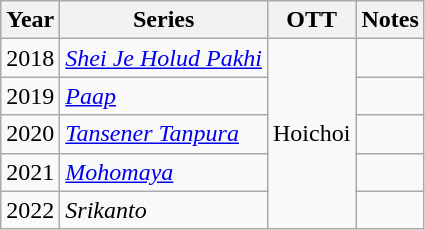<table class="wikitable sortable">
<tr>
<th>Year</th>
<th>Series</th>
<th>OTT</th>
<th>Notes</th>
</tr>
<tr>
<td>2018</td>
<td><em><a href='#'>Shei Je Holud Pakhi</a></em></td>
<td rowspan="5">Hoichoi</td>
<td></td>
</tr>
<tr>
<td>2019</td>
<td><em><a href='#'>Paap</a></em></td>
<td></td>
</tr>
<tr>
<td>2020</td>
<td><em><a href='#'>Tansener Tanpura</a></em></td>
<td></td>
</tr>
<tr>
<td>2021</td>
<td><em><a href='#'>Mohomaya</a></em></td>
<td></td>
</tr>
<tr>
<td>2022</td>
<td><em>Srikanto</em></td>
<td></td>
</tr>
</table>
